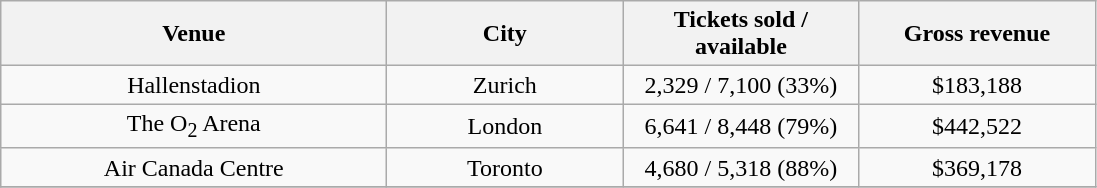<table class="wikitable" style="text-align:center">
<tr>
<th style="width:250px;">Venue</th>
<th style="width:150px;">City</th>
<th style="width:150px;">Tickets sold / available</th>
<th style="width:150px;">Gross revenue</th>
</tr>
<tr>
<td>Hallenstadion</td>
<td>Zurich</td>
<td>2,329 / 7,100 (33%)</td>
<td>$183,188</td>
</tr>
<tr>
<td>The O<sub>2</sub> Arena</td>
<td>London</td>
<td>6,641 / 8,448 (79%)</td>
<td>$442,522</td>
</tr>
<tr>
<td>Air Canada Centre</td>
<td>Toronto</td>
<td>4,680 / 5,318 (88%)</td>
<td>$369,178</td>
</tr>
<tr>
</tr>
</table>
